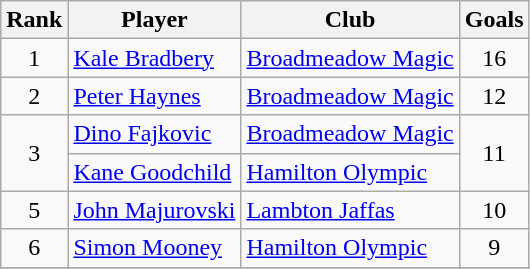<table class=wikitable style=text-align:center>
<tr>
<th>Rank</th>
<th>Player</th>
<th>Club</th>
<th>Goals</th>
</tr>
<tr>
<td>1</td>
<td align=left> <a href='#'>Kale Bradbery</a></td>
<td align=left><a href='#'>Broadmeadow Magic</a></td>
<td>16</td>
</tr>
<tr>
<td rowspan=1>2</td>
<td align=left> <a href='#'>Peter Haynes</a></td>
<td align=left><a href='#'>Broadmeadow Magic</a></td>
<td rowspan=1>12</td>
</tr>
<tr>
<td rowspan=2>3</td>
<td align=left> <a href='#'>Dino Fajkovic</a></td>
<td align=left><a href='#'>Broadmeadow Magic</a></td>
<td rowspan=2>11</td>
</tr>
<tr>
<td align=left> <a href='#'>Kane Goodchild</a></td>
<td align=left><a href='#'>Hamilton Olympic</a></td>
</tr>
<tr>
<td>5</td>
<td align=left> <a href='#'>John Majurovski</a></td>
<td align=left><a href='#'>Lambton Jaffas</a></td>
<td>10</td>
</tr>
<tr>
<td rowspan=1>6</td>
<td align=left> <a href='#'>Simon Mooney</a></td>
<td align=left><a href='#'>Hamilton Olympic</a></td>
<td rowspan=1>9</td>
</tr>
<tr>
</tr>
</table>
